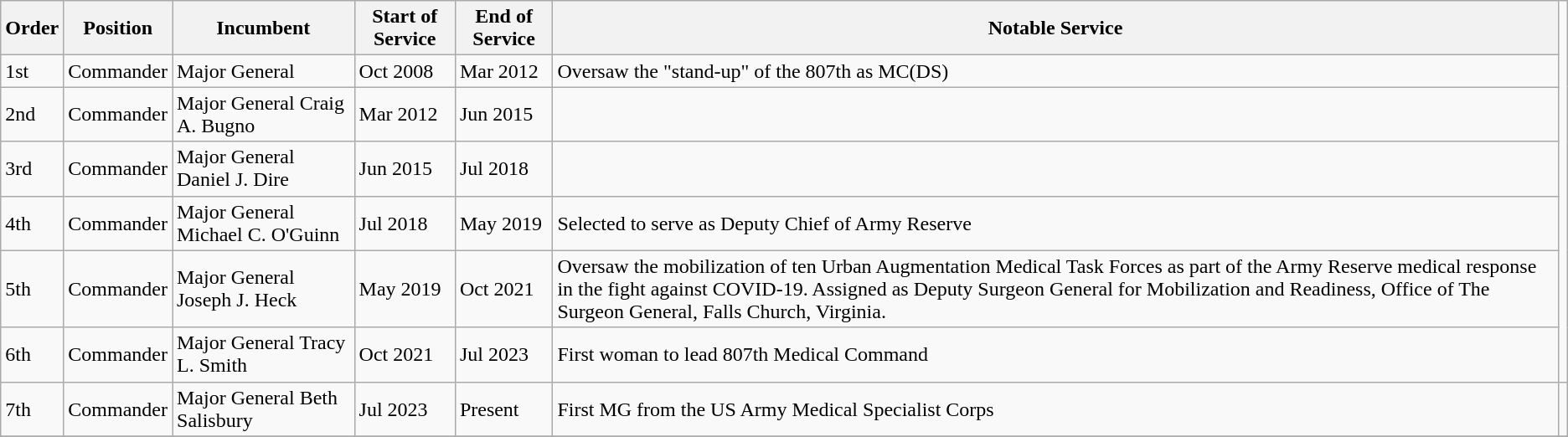<table class="wikitable">
<tr>
<th>Order</th>
<th>Position</th>
<th>Incumbent</th>
<th>Start of Service</th>
<th>End of Service</th>
<th>Notable Service</th>
</tr>
<tr>
<td>1st</td>
<td>Commander</td>
<td>Major General </td>
<td>Oct 2008</td>
<td>Mar 2012</td>
<td>Oversaw the "stand-up" of the 807th as MC(DS)</td>
</tr>
<tr>
<td>2nd</td>
<td>Commander</td>
<td>Major General Craig A. Bugno</td>
<td>Mar 2012</td>
<td>Jun 2015</td>
<td></td>
</tr>
<tr>
<td>3rd</td>
<td>Commander</td>
<td>Major General Daniel J. Dire</td>
<td>Jun 2015</td>
<td>Jul 2018</td>
<td></td>
</tr>
<tr>
<td>4th</td>
<td>Commander</td>
<td>Major General Michael C. O'Guinn</td>
<td>Jul 2018</td>
<td>May 2019</td>
<td>Selected to serve as Deputy Chief of Army Reserve</td>
</tr>
<tr>
<td>5th</td>
<td>Commander</td>
<td>Major General Joseph J. Heck</td>
<td>May 2019</td>
<td>Oct 2021</td>
<td>Oversaw the mobilization of ten Urban Augmentation Medical Task Forces as part of the Army Reserve medical response in the fight against COVID-19. Assigned as Deputy Surgeon General for Mobilization and Readiness, Office of The Surgeon General, Falls Church, Virginia.</td>
</tr>
<tr>
<td>6th</td>
<td>Commander</td>
<td>Major General Tracy L. Smith</td>
<td>Oct 2021</td>
<td>Jul 2023</td>
<td>First woman to lead 807th Medical Command</td>
</tr>
<tr>
<td>7th</td>
<td>Commander</td>
<td>Major General Beth Salisbury</td>
<td>Jul 2023</td>
<td>Present</td>
<td>First MG from the US Army Medical Specialist Corps</td>
<td></td>
</tr>
<tr>
</tr>
</table>
